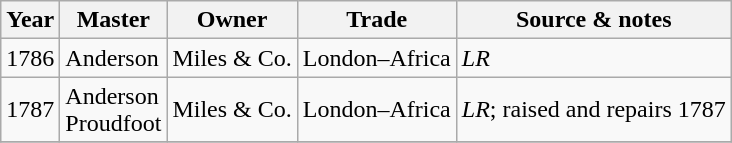<table class=" wikitable">
<tr>
<th>Year</th>
<th>Master</th>
<th>Owner</th>
<th>Trade</th>
<th>Source & notes</th>
</tr>
<tr>
<td>1786</td>
<td>Anderson</td>
<td>Miles & Co.</td>
<td>London–Africa</td>
<td><em>LR</em></td>
</tr>
<tr>
<td>1787</td>
<td>Anderson<br>Proudfoot</td>
<td>Miles & Co.</td>
<td>London–Africa</td>
<td><em>LR</em>; raised and repairs 1787</td>
</tr>
<tr>
</tr>
</table>
